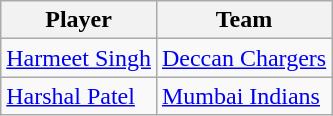<table class="wikitable">
<tr>
<th>Player</th>
<th>Team</th>
</tr>
<tr>
<td> <a href='#'>Harmeet Singh</a></td>
<td><a href='#'>Deccan Chargers</a></td>
</tr>
<tr>
<td> <a href='#'>Harshal Patel</a></td>
<td><a href='#'>Mumbai Indians</a></td>
</tr>
</table>
